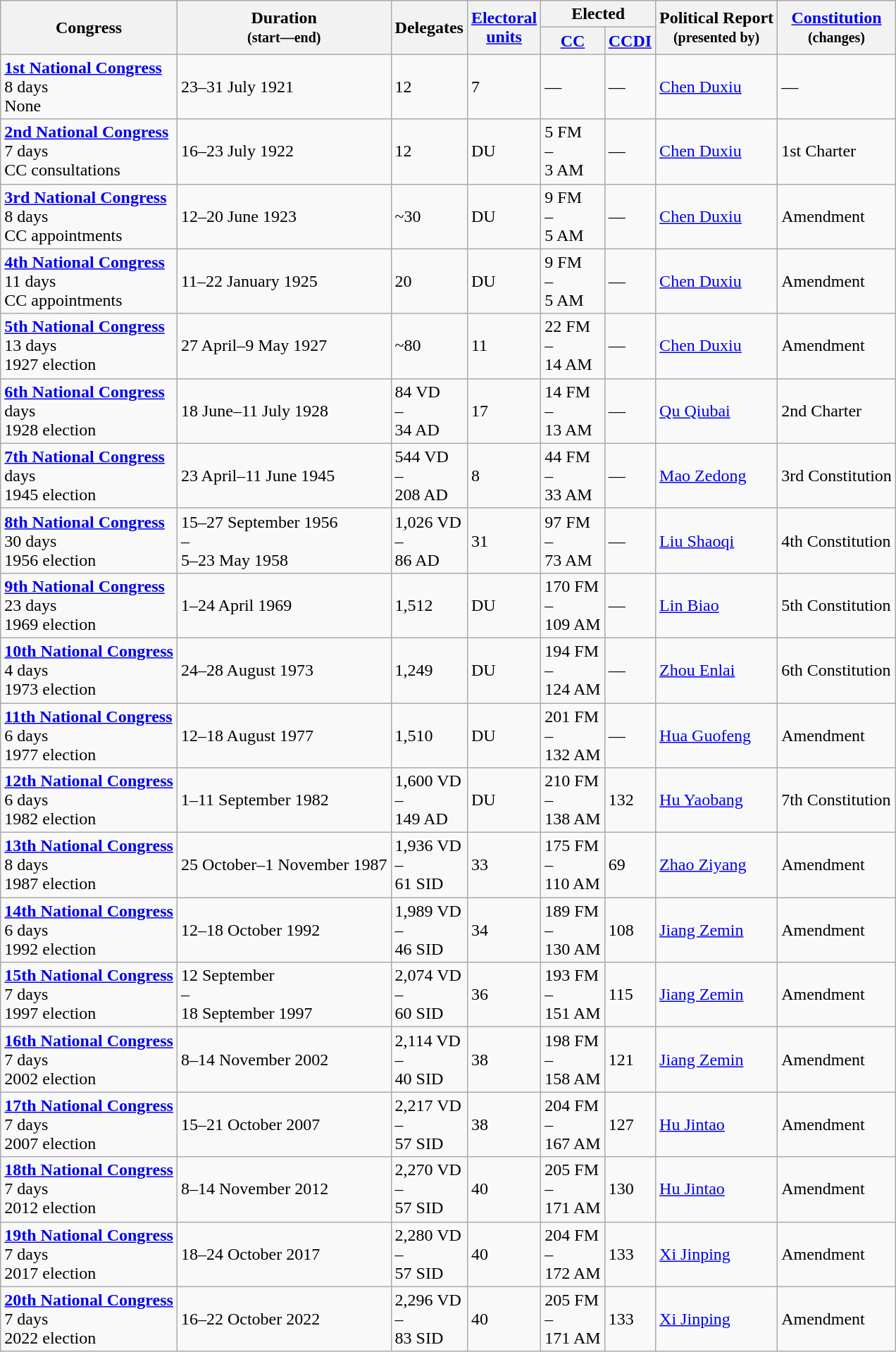<table class="wikitable">
<tr>
<th scope="col" rowspan="2">Congress</th>
<th scope="col" rowspan="2">Duration<br><small>(start—end)</small></th>
<th scope="col" rowspan="2">Delegates</th>
<th scope="col" rowspan="2"><a href='#'>Electoral<br>units</a></th>
<th scope="col" colspan="2">Elected</th>
<th scope="col" rowspan="2">Political Report<br><small>(presented by)</small></th>
<th scope="col" rowspan="2"><a href='#'>Constitution</a><br><small>(changes)</small></th>
</tr>
<tr>
<th><a href='#'>CC</a></th>
<th><a href='#'>CCDI</a></th>
</tr>
<tr>
<td align="left" scope="row" style="font-weight:normal;"><strong><a href='#'>1st National Congress</a></strong><br>8 days<br>None</td>
<td>23–31 July 1921</td>
<td>12</td>
<td>7</td>
<td>—</td>
<td>—</td>
<td><a href='#'>Chen Duxiu</a></td>
<td>—<br></td>
</tr>
<tr>
<td align="left" scope="row" style="font-weight:normal;"><strong><a href='#'>2nd National Congress</a></strong><br>7 days<br>CC consultations</td>
<td>16–23 July 1922</td>
<td>12</td>
<td>DU</td>
<td>5 FM<br>–<br>3 AM</td>
<td>—</td>
<td><a href='#'>Chen Duxiu</a></td>
<td>1st Charter</td>
</tr>
<tr>
<td align="left" scope="row" style="font-weight:normal;"><strong><a href='#'>3rd National Congress</a></strong><br>8 days<br>CC appointments</td>
<td>12–20 June 1923</td>
<td>~30</td>
<td>DU</td>
<td>9 FM<br>–<br>5 AM</td>
<td>—</td>
<td><a href='#'>Chen Duxiu</a></td>
<td>Amendment</td>
</tr>
<tr>
<td align="left" scope="row" style="font-weight:normal;"><strong><a href='#'>4th National Congress</a></strong><br>11 days<br>CC appointments</td>
<td>11–22 January 1925</td>
<td>20</td>
<td>DU</td>
<td>9 FM<br>–<br>5 AM</td>
<td>—</td>
<td><a href='#'>Chen Duxiu</a></td>
<td>Amendment</td>
</tr>
<tr>
<td align="left" scope="row" style="font-weight:normal;"><strong><a href='#'>5th National Congress</a></strong><br>13 days<br>1927 election</td>
<td>27 April–9 May 1927</td>
<td>~80</td>
<td>11</td>
<td>22 FM<br>–<br>14 AM</td>
<td>—</td>
<td><a href='#'>Chen Duxiu</a></td>
<td>Amendment<br></td>
</tr>
<tr>
<td align="left" scope="row" style="font-weight:normal;"><strong><a href='#'>6th National Congress</a></strong><br> days<br>1928 election</td>
<td>18 June–11 July 1928</td>
<td>84 VD<br>–<br>34 AD</td>
<td>17</td>
<td>14 FM<br>–<br>13 AM</td>
<td>—</td>
<td><a href='#'>Qu Qiubai</a></td>
<td>2nd Charter</td>
</tr>
<tr>
<td align="left" scope="row" style="font-weight:normal;"><strong><a href='#'>7th National Congress</a></strong><br> days<br>1945 election</td>
<td>23 April–11 June 1945</td>
<td>544 VD<br>–<br>208 AD</td>
<td>8</td>
<td>44 FM<br>–<br>33 AM</td>
<td>—</td>
<td><a href='#'>Mao Zedong</a></td>
<td>3rd Constitution</td>
</tr>
<tr>
<td align="left" scope="row" style="font-weight:normal;"><strong><a href='#'>8th National Congress</a></strong><br>30 days<br>1956 election</td>
<td>15–27 September 1956<br>–<br>5–23 May 1958</td>
<td>1,026 VD<br>–<br>86 AD</td>
<td>31</td>
<td>97 FM<br>–<br>73 AM</td>
<td>—</td>
<td><a href='#'>Liu Shaoqi</a></td>
<td>4th Constitution</td>
</tr>
<tr>
<td align="left" scope="row" style="font-weight:normal;"><strong><a href='#'>9th National Congress</a></strong><br>23 days<br>1969 election</td>
<td>1–24 April 1969</td>
<td>1,512</td>
<td>DU</td>
<td>170 FM<br>–<br>109 AM</td>
<td>—</td>
<td><a href='#'>Lin Biao</a></td>
<td>5th Constitution</td>
</tr>
<tr>
<td align="left" scope="row" style="font-weight:normal;"><strong><a href='#'>10th National Congress</a></strong><br>4 days<br>1973 election</td>
<td>24–28 August 1973</td>
<td>1,249</td>
<td>DU</td>
<td>194 FM<br>–<br>124 AM</td>
<td>—</td>
<td><a href='#'>Zhou Enlai</a></td>
<td>6th Constitution</td>
</tr>
<tr>
<td align="left" scope="row" style="font-weight:normal;"><strong><a href='#'>11th National Congress</a></strong><br>6 days<br>1977 election</td>
<td>12–18 August 1977</td>
<td>1,510</td>
<td>DU</td>
<td>201 FM<br>–<br>132 AM</td>
<td>—</td>
<td><a href='#'>Hua Guofeng</a></td>
<td>Amendment</td>
</tr>
<tr>
<td align="left" scope="row" style="font-weight:normal;"><strong><a href='#'>12th National Congress</a></strong><br>6 days<br>1982 election</td>
<td>1–11 September 1982</td>
<td>1,600 VD<br>–<br>149 AD</td>
<td>DU</td>
<td>210 FM<br>–<br>138 AM</td>
<td>132</td>
<td><a href='#'>Hu Yaobang</a></td>
<td>7th Constitution</td>
</tr>
<tr>
<td align="left" scope="row" style="font-weight:normal;"><strong><a href='#'>13th National Congress</a></strong><br>8 days<br>1987 election</td>
<td>25 October–1 November 1987</td>
<td>1,936 VD<br>–<br>61 SID</td>
<td>33</td>
<td>175 FM<br>–<br>110 AM</td>
<td>69</td>
<td><a href='#'>Zhao Ziyang</a></td>
<td>Amendment</td>
</tr>
<tr>
<td align="left" scope="row" style="font-weight:normal;"><strong><a href='#'>14th National Congress</a></strong><br>6 days<br>1992 election</td>
<td>12–18 October 1992</td>
<td>1,989 VD<br>–<br>46 SID</td>
<td>34</td>
<td>189 FM<br>–<br>130 AM</td>
<td>108</td>
<td><a href='#'>Jiang Zemin</a></td>
<td>Amendment</td>
</tr>
<tr>
<td align="left" scope="row" style="font-weight:normal;"><strong><a href='#'>15th National Congress</a></strong><br>7 days<br>1997 election</td>
<td>12 September<br>–<br>18 September 1997</td>
<td>2,074 VD<br>–<br>60 SID</td>
<td>36</td>
<td>193 FM<br>–<br>151 AM</td>
<td>115</td>
<td><a href='#'>Jiang Zemin</a></td>
<td>Amendment</td>
</tr>
<tr>
<td align="left" scope="row" style="font-weight:normal;"><strong><a href='#'>16th National Congress</a></strong><br>7 days<br>2002 election</td>
<td>8–14 November 2002</td>
<td>2,114 VD<br>–<br>40 SID</td>
<td>38</td>
<td>198 FM<br>–<br>158 AM</td>
<td>121</td>
<td><a href='#'>Jiang Zemin</a></td>
<td>Amendment</td>
</tr>
<tr>
<td align="left" scope="row" style="font-weight:normal;"><strong><a href='#'>17th National Congress</a></strong><br>7 days<br>2007 election</td>
<td>15–21 October 2007</td>
<td>2,217 VD<br>–<br>57 SID</td>
<td>38</td>
<td>204 FM<br>–<br>167 AM</td>
<td>127</td>
<td><a href='#'>Hu Jintao</a></td>
<td>Amendment</td>
</tr>
<tr>
<td align="left" scope="row" style="font-weight:normal;"><strong><a href='#'>18th National Congress</a></strong><br>7 days<br>2012 election</td>
<td>8–14 November 2012</td>
<td>2,270 VD<br>–<br>57 SID</td>
<td>40</td>
<td>205 FM<br>–<br>171 AM</td>
<td>130</td>
<td><a href='#'>Hu Jintao</a></td>
<td>Amendment</td>
</tr>
<tr>
<td align="left" scope="row" style="font-weight:normal;"><strong><a href='#'>19th National Congress</a></strong><br>7 days<br>2017 election</td>
<td>18–24 October 2017</td>
<td>2,280 VD<br>–<br>57 SID</td>
<td>40</td>
<td>204 FM<br>–<br>172 AM</td>
<td>133</td>
<td><a href='#'>Xi Jinping</a></td>
<td>Amendment</td>
</tr>
<tr>
<td align="left" scope="row" style="font-weight:normal;"><strong><a href='#'>20th National Congress</a></strong><br>7 days<br>2022 election</td>
<td>16–22 October 2022</td>
<td>2,296 VD<br>–<br>83 SID</td>
<td>40</td>
<td>205 FM<br>–<br>171 AM</td>
<td>133</td>
<td><a href='#'>Xi Jinping</a></td>
<td>Amendment</td>
</tr>
</table>
